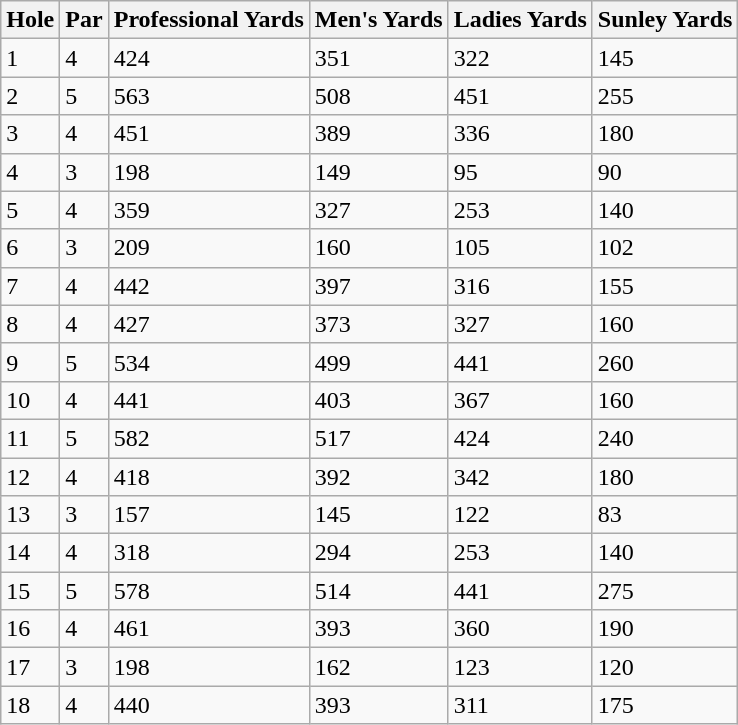<table class="wikitable">
<tr>
<th>Hole</th>
<th>Par</th>
<th>Professional Yards</th>
<th>Men's Yards</th>
<th>Ladies Yards</th>
<th>Sunley Yards</th>
</tr>
<tr>
<td>1</td>
<td>4</td>
<td>424</td>
<td>351</td>
<td>322</td>
<td>145</td>
</tr>
<tr>
<td>2</td>
<td>5</td>
<td>563</td>
<td>508</td>
<td>451</td>
<td>255</td>
</tr>
<tr>
<td>3</td>
<td>4</td>
<td>451</td>
<td>389</td>
<td>336</td>
<td>180</td>
</tr>
<tr>
<td>4</td>
<td>3</td>
<td>198</td>
<td>149</td>
<td>95</td>
<td>90</td>
</tr>
<tr>
<td>5</td>
<td>4</td>
<td>359</td>
<td>327</td>
<td>253</td>
<td>140</td>
</tr>
<tr>
<td>6</td>
<td>3</td>
<td>209</td>
<td>160</td>
<td>105</td>
<td>102</td>
</tr>
<tr>
<td>7</td>
<td>4</td>
<td>442</td>
<td>397</td>
<td>316</td>
<td>155</td>
</tr>
<tr>
<td>8</td>
<td>4</td>
<td>427</td>
<td>373</td>
<td>327</td>
<td>160</td>
</tr>
<tr>
<td>9</td>
<td>5</td>
<td>534</td>
<td>499</td>
<td>441</td>
<td>260</td>
</tr>
<tr>
<td>10</td>
<td>4</td>
<td>441</td>
<td>403</td>
<td>367</td>
<td>160</td>
</tr>
<tr>
<td>11</td>
<td>5</td>
<td>582</td>
<td>517</td>
<td>424</td>
<td>240</td>
</tr>
<tr>
<td>12</td>
<td>4</td>
<td>418</td>
<td>392</td>
<td>342</td>
<td>180</td>
</tr>
<tr>
<td>13</td>
<td>3</td>
<td>157</td>
<td>145</td>
<td>122</td>
<td>83</td>
</tr>
<tr>
<td>14</td>
<td>4</td>
<td>318</td>
<td>294</td>
<td>253</td>
<td>140</td>
</tr>
<tr>
<td>15</td>
<td>5</td>
<td>578</td>
<td>514</td>
<td>441</td>
<td>275</td>
</tr>
<tr>
<td>16</td>
<td>4</td>
<td>461</td>
<td>393</td>
<td>360</td>
<td>190</td>
</tr>
<tr>
<td>17</td>
<td>3</td>
<td>198</td>
<td>162</td>
<td>123</td>
<td>120</td>
</tr>
<tr>
<td>18</td>
<td>4</td>
<td>440</td>
<td>393</td>
<td>311</td>
<td>175</td>
</tr>
</table>
